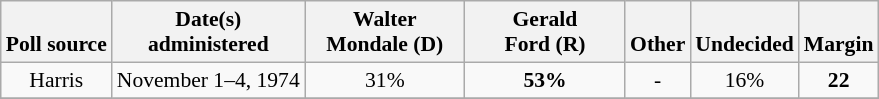<table class="wikitable sortable" style="text-align:center;font-size:90%;line-height:17px">
<tr valign= bottom>
<th>Poll source</th>
<th>Date(s)<br>administered</th>
<th class="unsortable" style="width:100px;">Walter<br>Mondale (D)</th>
<th class="unsortable" style="width:100px;">Gerald<br>Ford (R)</th>
<th class="unsortable">Other</th>
<th class="unsortable">Undecided</th>
<th>Margin</th>
</tr>
<tr>
<td align="center">Harris</td>
<td>November 1–4, 1974</td>
<td align="center">31%</td>
<td><strong>53%</strong></td>
<td align="center">-</td>
<td align="center">16%</td>
<td><strong>22</strong></td>
</tr>
<tr>
</tr>
</table>
